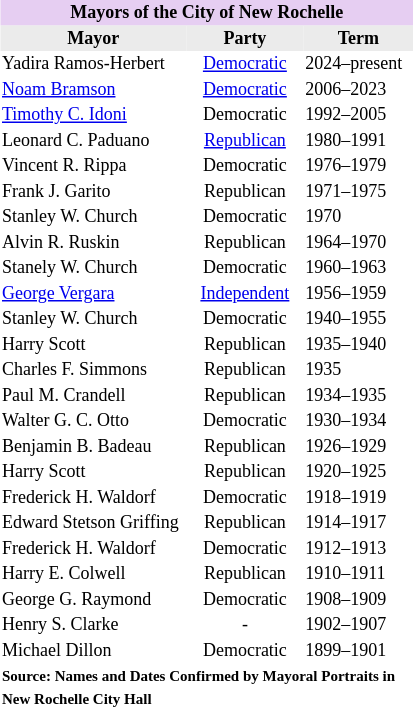<table class="toccolours" cellpadding="1" cellspacing="0" style="float:right; width:275px; margin:0 0 1em 1em; font-size:75%;">
<tr>
<th colspan="3" style="background:#e6cef2; text-align:center;">Mayors of the City of New Rochelle</th>
</tr>
<tr>
<th style="text-align:center; background:#ebebeb;">Mayor</th>
<th style="text-align:center; background:#ebebeb;">Party</th>
<th style="text-align:center; background:#ebebeb;">Term</th>
</tr>
<tr>
<td style="text-align:left;">Yadira Ramos-Herbert</td>
<td style="text-align:center;"><a href='#'>Democratic</a></td>
<td style="text-align:left;">2024–present</td>
</tr>
<tr>
<td style="text-align:left;"><a href='#'>Noam Bramson</a></td>
<td style="text-align:center;"><a href='#'>Democratic</a></td>
<td style="text-align:left;">2006–2023</td>
</tr>
<tr>
<td style="text-align:left;"><a href='#'>Timothy C. Idoni</a></td>
<td style="text-align:center;">Democratic</td>
<td style="text-align:left;">1992–2005</td>
</tr>
<tr>
<td style="text-align:left;">Leonard C. Paduano</td>
<td style="text-align:center;"><a href='#'>Republican</a></td>
<td style="text-align:left;">1980–1991</td>
</tr>
<tr>
<td style="text-align:left;">Vincent R. Rippa</td>
<td style="text-align:center;">Democratic</td>
<td style="text-align:left;">1976–1979</td>
</tr>
<tr>
<td style="text-align:left;">Frank J. Garito</td>
<td style="text-align:center;">Republican</td>
<td style="text-align:left;">1971–1975</td>
</tr>
<tr>
<td style="text-align:left;">Stanley W. Church</td>
<td style="text-align:center;">Democratic</td>
<td style="text-align:left;">1970</td>
</tr>
<tr>
<td style="text-align:left;">Alvin R. Ruskin</td>
<td style="text-align:center;">Republican</td>
<td style="text-align:left;">1964–1970</td>
</tr>
<tr>
<td style="text-align:left;">Stanely W. Church</td>
<td style="text-align:center;">Democratic</td>
<td style="text-align:left;">1960–1963</td>
</tr>
<tr>
<td style="text-align:left;"><a href='#'>George Vergara</a></td>
<td style="text-align:center;"><a href='#'>Independent</a></td>
<td style="text-align:left;">1956–1959</td>
</tr>
<tr>
<td style="text-align:left;">Stanley W. Church</td>
<td style="text-align:center;">Democratic</td>
<td style="text-align:left;">1940–1955</td>
</tr>
<tr>
<td style="text-align:left;">Harry Scott</td>
<td style="text-align:center;">Republican</td>
<td style="text-align:left;">1935–1940</td>
</tr>
<tr>
<td style="text-align:left;">Charles F. Simmons</td>
<td style="text-align:center;">Republican</td>
<td style="text-align:left;">1935</td>
</tr>
<tr>
<td style="text-align:left;">Paul M. Crandell</td>
<td style="text-align:center;">Republican</td>
<td style="text-align:left;">1934–1935</td>
</tr>
<tr>
<td style="text-align:left;">Walter G. C. Otto</td>
<td style="text-align:center;">Democratic</td>
<td style="text-align:left;">1930–1934</td>
</tr>
<tr>
<td style="text-align:left;">Benjamin B. Badeau</td>
<td style="text-align:center;">Republican</td>
<td style="text-align:left;">1926–1929</td>
</tr>
<tr>
<td style="text-align:left;">Harry Scott</td>
<td style="text-align:center;">Republican</td>
<td style="text-align:left;">1920–1925</td>
</tr>
<tr>
<td style="text-align:left;">Frederick H. Waldorf</td>
<td style="text-align:center;">Democratic</td>
<td style="text-align:left;">1918–1919</td>
</tr>
<tr>
<td style="text-align:left;">Edward Stetson Griffing</td>
<td style="text-align:center;">Republican</td>
<td style="text-align:left;">1914–1917</td>
</tr>
<tr>
<td style="text-align:left;">Frederick H. Waldorf</td>
<td style="text-align:center;">Democratic</td>
<td style="text-align:left;">1912–1913</td>
</tr>
<tr>
<td style="text-align:left;">Harry E. Colwell</td>
<td style="text-align:center;">Republican</td>
<td style="text-align:left;">1910–1911</td>
</tr>
<tr>
<td style="text-align:left;">George G. Raymond</td>
<td style="text-align:center;">Democratic</td>
<td style="text-align:left;">1908–1909</td>
</tr>
<tr>
<td style="text-align:left;">Henry S. Clarke</td>
<td style="text-align:center;">-</td>
<td style="text-align:left;">1902–1907</td>
</tr>
<tr>
<td style="text-align:left;">Michael Dillon</td>
<td style="text-align:center;">Democratic</td>
<td style="text-align:left;">1899–1901</td>
</tr>
<tr>
<th colspan="3" style="text-align:left;"><small> Source: Names and Dates Confirmed by Mayoral Portraits in New Rochelle City Hall </small></th>
</tr>
</table>
